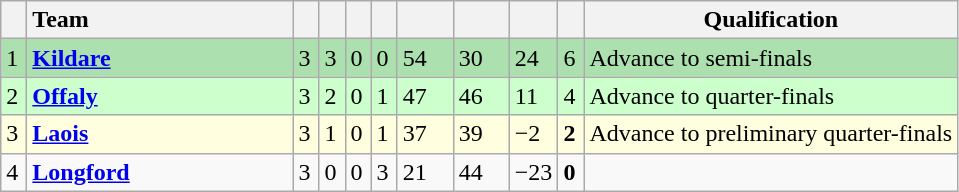<table class="wikitable">
<tr>
<th width="10"></th>
<th width="170" style="text-align:left;">Team</th>
<th width="10"></th>
<th width="10"></th>
<th width="10"></th>
<th width="10"></th>
<th width="30"></th>
<th width="30"></th>
<th width="10"></th>
<th width="10"></th>
<th>Qualification</th>
</tr>
<tr style="background:#ace1af">
<td>1</td>
<td align="left"><strong> <a href='#'>Kildare</a></strong></td>
<td>3</td>
<td>3</td>
<td>0</td>
<td>0</td>
<td>54</td>
<td>30</td>
<td>24</td>
<td>6</td>
<td>Advance to semi-finals</td>
</tr>
<tr style="background:#ccffcc">
<td>2</td>
<td align="left"><strong> <a href='#'>Offaly</a></strong></td>
<td>3</td>
<td>2</td>
<td>0</td>
<td>1</td>
<td>47</td>
<td>46</td>
<td>11</td>
<td>4</td>
<td>Advance to quarter-finals</td>
</tr>
<tr style="background:#FFFFE0;">
<td>3</td>
<td align="left"><strong> <a href='#'>Laois</a></strong></td>
<td>3</td>
<td>1</td>
<td>0</td>
<td>1</td>
<td>37</td>
<td>39</td>
<td>−2</td>
<td><strong>2</strong></td>
<td>Advance to preliminary quarter-finals</td>
</tr>
<tr>
<td>4</td>
<td align="left"><strong> <a href='#'>Longford</a></strong></td>
<td>3</td>
<td>0</td>
<td>0</td>
<td>3</td>
<td>21</td>
<td>44</td>
<td>−23</td>
<td><strong>0</strong></td>
<td></td>
</tr>
</table>
